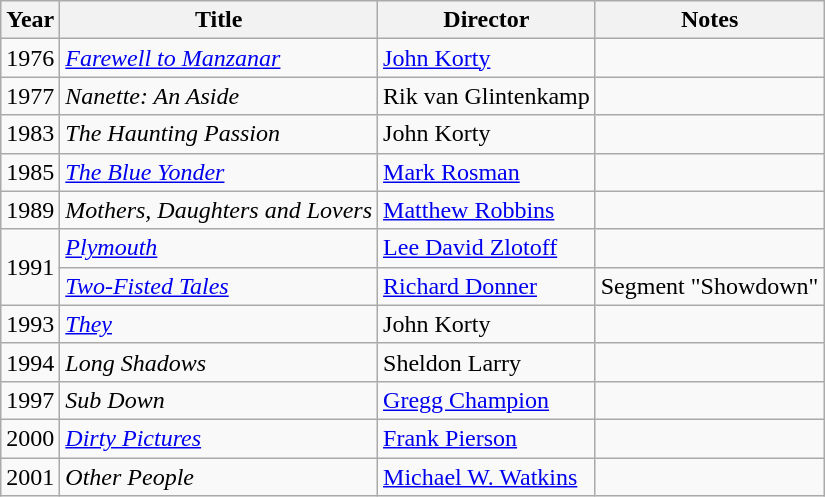<table class="wikitable">
<tr>
<th>Year</th>
<th>Title</th>
<th>Director</th>
<th>Notes</th>
</tr>
<tr>
<td>1976</td>
<td><em><a href='#'>Farewell to Manzanar</a></em></td>
<td><a href='#'>John Korty</a></td>
<td></td>
</tr>
<tr>
<td>1977</td>
<td><em>Nanette: An Aside</em></td>
<td>Rik van Glintenkamp</td>
<td></td>
</tr>
<tr>
<td>1983</td>
<td><em>The Haunting Passion</em></td>
<td>John Korty</td>
<td></td>
</tr>
<tr>
<td>1985</td>
<td><em><a href='#'>The Blue Yonder</a></em></td>
<td><a href='#'>Mark Rosman</a></td>
<td></td>
</tr>
<tr>
<td>1989</td>
<td><em>Mothers, Daughters and Lovers</em></td>
<td><a href='#'>Matthew Robbins</a></td>
<td></td>
</tr>
<tr>
<td rowspan=2>1991</td>
<td><em><a href='#'>Plymouth</a></em></td>
<td><a href='#'>Lee David Zlotoff</a></td>
<td></td>
</tr>
<tr>
<td><em><a href='#'>Two-Fisted Tales</a></em></td>
<td><a href='#'>Richard Donner</a></td>
<td>Segment "Showdown"</td>
</tr>
<tr>
<td>1993</td>
<td><em><a href='#'>They</a></em></td>
<td>John Korty</td>
<td></td>
</tr>
<tr>
<td>1994</td>
<td><em>Long Shadows</em></td>
<td>Sheldon Larry</td>
<td></td>
</tr>
<tr>
<td>1997</td>
<td><em>Sub Down</em></td>
<td><a href='#'>Gregg Champion</a></td>
<td></td>
</tr>
<tr>
<td>2000</td>
<td><em><a href='#'>Dirty Pictures</a></em></td>
<td><a href='#'>Frank Pierson</a></td>
<td></td>
</tr>
<tr>
<td>2001</td>
<td><em>Other People</em></td>
<td><a href='#'>Michael W. Watkins</a></td>
<td></td>
</tr>
</table>
